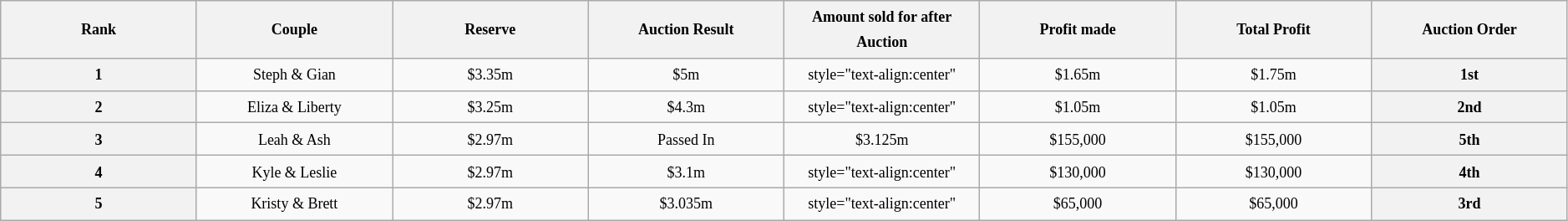<table class="wikitable sortable" style="text-align: center; font-size: 9pt; line-height:20px; width:99%">
<tr>
<th style="width:130px;">Rank</th>
<th style="width:130px;">Couple</th>
<th style="width:130px;">Reserve</th>
<th style="width:130px;">Auction Result</th>
<th style="width:130px;">Amount sold for after Auction</th>
<th style="width:130px;">Profit made</th>
<th style="width:130px;">Total Profit</th>
<th style="width:130px;">Auction Order</th>
</tr>
<tr style="text-align:center">
<th>1</th>
<td style="text-align:center">Steph & Gian</td>
<td style="text-align:center">$3.35m</td>
<td style="text-align:center">$5m</td>
<td>style="text-align:center" </td>
<td style="text-align:center">$1.65m</td>
<td>$1.75m</td>
<th style="text-align:center">1st</th>
</tr>
<tr>
<th>2</th>
<td style="text-align:center">Eliza & Liberty</td>
<td style="text-align:center">$3.25m</td>
<td style="text-align:center">$4.3m</td>
<td>style="text-align:center" </td>
<td style="text-align:center">$1.05m</td>
<td>$1.05m</td>
<th style="text-align:center">2nd</th>
</tr>
<tr>
<th>3</th>
<td style="text-align:center">Leah & Ash</td>
<td style="text-align:center">$2.97m</td>
<td style="text-align:center">Passed In</td>
<td style="text-align:center">$3.125m</td>
<td style="text-align:center">$155,000</td>
<td>$155,000</td>
<th style="text-align:center">5th</th>
</tr>
<tr>
<th>4</th>
<td style="text-align:center">Kyle & Leslie</td>
<td style="text-align:center">$2.97m</td>
<td style="text-align:center">$3.1m</td>
<td>style="text-align:center" </td>
<td style="text-align:center">$130,000</td>
<td>$130,000</td>
<th style="text-align:center">4th</th>
</tr>
<tr>
<th>5</th>
<td style="text-align:center">Kristy & Brett</td>
<td style="text-align:center">$2.97m</td>
<td style="text-align:center">$3.035m</td>
<td>style="text-align:center" </td>
<td style="text-align:center">$65,000</td>
<td>$65,000</td>
<th style="text-align:center">3rd</th>
</tr>
</table>
